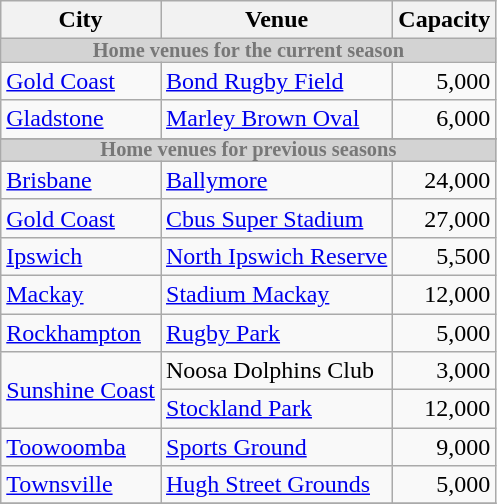<table class="wikitable">
<tr>
<th>City</th>
<th>Venue</th>
<th>Capacity</th>
</tr>
<tr bgcolor=lightgrey style="line-height:9px; font-size:85%; padding:0px;">
<td colspan=3 align=center style="font-weight:bold; color:#777;">Home venues for the current season</td>
</tr>
<tr>
<td><a href='#'>Gold Coast</a></td>
<td><a href='#'>Bond Rugby Field</a></td>
<td align=right>5,000</td>
</tr>
<tr>
<td><a href='#'>Gladstone</a></td>
<td><a href='#'>Marley Brown Oval</a></td>
<td align=right>6,000</td>
</tr>
<tr>
</tr>
<tr bgcolor=lightgrey style="line-height:9px; font-size:85%; padding:0px;">
<td colspan=3 align=center style="font-weight:bold; color:#777;">Home venues for previous seasons</td>
</tr>
<tr>
<td><a href='#'>Brisbane</a></td>
<td><a href='#'>Ballymore</a></td>
<td align=right>24,000</td>
</tr>
<tr>
<td><a href='#'>Gold Coast</a></td>
<td><a href='#'>Cbus Super Stadium</a></td>
<td align=right>27,000</td>
</tr>
<tr>
<td><a href='#'>Ipswich</a></td>
<td><a href='#'>North Ipswich Reserve</a></td>
<td align=right>5,500</td>
</tr>
<tr>
<td><a href='#'>Mackay</a></td>
<td><a href='#'>Stadium Mackay</a></td>
<td align=right>12,000</td>
</tr>
<tr>
<td><a href='#'>Rockhampton</a></td>
<td><a href='#'>Rugby Park</a></td>
<td align=right>5,000</td>
</tr>
<tr>
<td rowspan=2><a href='#'>Sunshine Coast</a></td>
<td>Noosa Dolphins Club</td>
<td align=right>3,000</td>
</tr>
<tr>
<td><a href='#'>Stockland Park</a></td>
<td align=right>12,000</td>
</tr>
<tr>
<td><a href='#'>Toowoomba</a></td>
<td><a href='#'>Sports Ground</a></td>
<td align=right>9,000</td>
</tr>
<tr>
<td><a href='#'>Townsville</a></td>
<td><a href='#'>Hugh Street Grounds</a></td>
<td align=right>5,000</td>
</tr>
<tr>
</tr>
</table>
